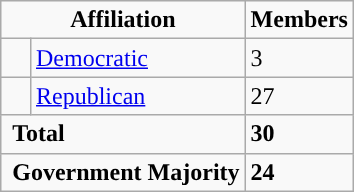<table class="wikitable">
<tr>
<td colspan="2" rowspan="1" align="center" valign="top"><strong>Affiliation</strong></td>
<td style="vertical-align:top;"><strong>Members</strong></td>
</tr>
<tr>
<td style="background-color:"> </td>
<td><a href='#'>Democratic</a></td>
<td>3</td>
</tr>
<tr>
<td style="background-color:"> </td>
<td><a href='#'>Republican</a></td>
<td>27</td>
</tr>
<tr>
<td colspan="2" rowspan="1"> <strong>Total</strong></td>
<td><strong>30</strong></td>
</tr>
<tr>
<td colspan="2" rowspan="1"> <strong>Government Majority</strong></td>
<td><strong>24</strong></td>
</tr>
</table>
